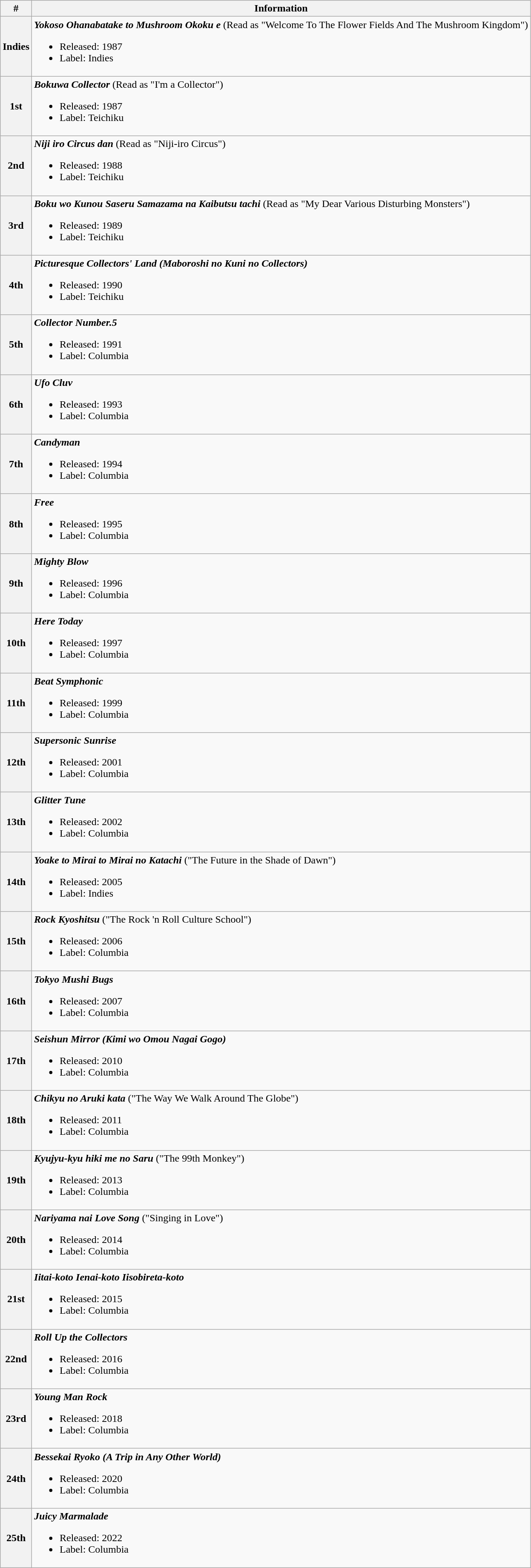<table class="wikitable">
<tr>
<th align="left">#</th>
<th align="left">Information</th>
</tr>
<tr>
<th align="left">Indies</th>
<td align="left"><strong><em>Yokoso Ohanabatake to Mushroom Okoku e</em></strong> (Read as "Welcome To The Flower Fields And The Mushroom Kingdom")<br><ul><li>Released: 1987</li><li>Label: Indies</li></ul></td>
</tr>
<tr>
<th align="left">1st</th>
<td align="left"><strong><em>Bokuwa Collector</em></strong> (Read as "I'm a Collector")<br><ul><li>Released: 1987</li><li>Label: Teichiku</li></ul></td>
</tr>
<tr>
<th align="left">2nd</th>
<td align="left"><strong><em>Niji iro Circus dan</em></strong> (Read as "Niji-iro Circus")<br><ul><li>Released: 1988</li><li>Label: Teichiku</li></ul></td>
</tr>
<tr>
<th align="left">3rd</th>
<td align="left"><strong><em>Boku wo Kunou Saseru Samazama na Kaibutsu tachi</em></strong> (Read as "My Dear Various Disturbing Monsters")<br><ul><li>Released: 1989</li><li>Label: Teichiku</li></ul></td>
</tr>
<tr>
<th align="left">4th</th>
<td align="left"><strong><em>Picturesque Collectors' Land (Maboroshi no Kuni no Collectors)</em></strong><br><ul><li>Released: 1990</li><li>Label: Teichiku</li></ul></td>
</tr>
<tr>
<th align="left">5th</th>
<td align="left"><strong><em>Collector Number.5</em></strong><br><ul><li>Released: 1991</li><li>Label: Columbia</li></ul></td>
</tr>
<tr>
<th align="left">6th</th>
<td align="left"><strong><em>Ufo Cluv</em></strong><br><ul><li>Released: 1993</li><li>Label: Columbia</li></ul></td>
</tr>
<tr>
<th align="left">7th</th>
<td align="left"><strong><em>Candyman</em></strong><br><ul><li>Released: 1994</li><li>Label: Columbia</li></ul></td>
</tr>
<tr>
<th align="left">8th</th>
<td align="left"><strong><em>Free</em></strong><br><ul><li>Released: 1995</li><li>Label: Columbia</li></ul></td>
</tr>
<tr>
<th align="left">9th</th>
<td align="left"><strong><em>Mighty Blow</em></strong><br><ul><li>Released: 1996</li><li>Label: Columbia</li></ul></td>
</tr>
<tr>
<th align="left">10th</th>
<td align="left"><strong><em>Here Today</em></strong><br><ul><li>Released: 1997</li><li>Label: Columbia</li></ul></td>
</tr>
<tr>
<th align="left">11th</th>
<td align="left"><strong><em>Beat Symphonic</em></strong><br><ul><li>Released: 1999</li><li>Label: Columbia</li></ul></td>
</tr>
<tr>
<th align="left">12th</th>
<td align="left"><strong><em>Supersonic Sunrise</em></strong><br><ul><li>Released: 2001</li><li>Label: Columbia</li></ul></td>
</tr>
<tr>
<th align="left">13th</th>
<td align="left"><strong><em>Glitter Tune</em></strong><br><ul><li>Released: 2002</li><li>Label: Columbia</li></ul></td>
</tr>
<tr>
<th align="left">14th</th>
<td align="left"><strong><em>Yoake to Mirai to Mirai no Katachi</em></strong> ("The Future in the Shade of Dawn")<br><ul><li>Released: 2005</li><li>Label: Indies</li></ul></td>
</tr>
<tr>
<th align="left">15th</th>
<td align="left"><strong><em>Rock Kyoshitsu</em></strong> ("The Rock 'n Roll Culture School")<br><ul><li>Released: 2006</li><li>Label: Columbia</li></ul></td>
</tr>
<tr>
<th align="left">16th</th>
<td align="left"><strong><em>Tokyo Mushi Bugs</em></strong><br><ul><li>Released: 2007</li><li>Label: Columbia</li></ul></td>
</tr>
<tr>
<th align="left">17th</th>
<td align="left"><strong><em>Seishun Mirror (Kimi wo Omou Nagai Gogo)</em></strong><br><ul><li>Released: 2010</li><li>Label: Columbia</li></ul></td>
</tr>
<tr>
<th align="left">18th</th>
<td align="left"><strong><em>Chikyu no Aruki kata</em></strong> ("The Way We Walk Around The Globe")<br><ul><li>Released: 2011</li><li>Label: Columbia</li></ul></td>
</tr>
<tr>
<th align="left">19th</th>
<td align="left"><strong><em>Kyujyu-kyu hiki me no Saru</em></strong> ("The 99th Monkey")<br><ul><li>Released: 2013</li><li>Label: Columbia</li></ul></td>
</tr>
<tr>
<th align="left">20th</th>
<td align="left"><strong><em>Nariyama nai Love Song</em></strong> ("Singing in Love")<br><ul><li>Released: 2014</li><li>Label: Columbia</li></ul></td>
</tr>
<tr>
<th align="left">21st</th>
<td align="left"><strong><em>Iitai-koto Ienai-koto Iisobireta-koto</em></strong><br><ul><li>Released: 2015</li><li>Label: Columbia</li></ul></td>
</tr>
<tr>
<th align="left">22nd</th>
<td align="left"><strong><em>Roll Up the Collectors</em></strong><br><ul><li>Released: 2016</li><li>Label: Columbia</li></ul></td>
</tr>
<tr>
<th align="left">23rd</th>
<td align="left"><strong><em>Young Man Rock</em></strong><br><ul><li>Released: 2018</li><li>Label: Columbia</li></ul></td>
</tr>
<tr>
<th align="left">24th</th>
<td align="left"><strong><em>Bessekai Ryoko (A Trip in Any Other World)</em></strong><br><ul><li>Released: 2020</li><li>Label: Columbia</li></ul></td>
</tr>
<tr>
<th align="left">25th</th>
<td align="left"><strong><em>Juicy Marmalade</em></strong><br><ul><li>Released: 2022</li><li>Label: Columbia</li></ul></td>
</tr>
</table>
